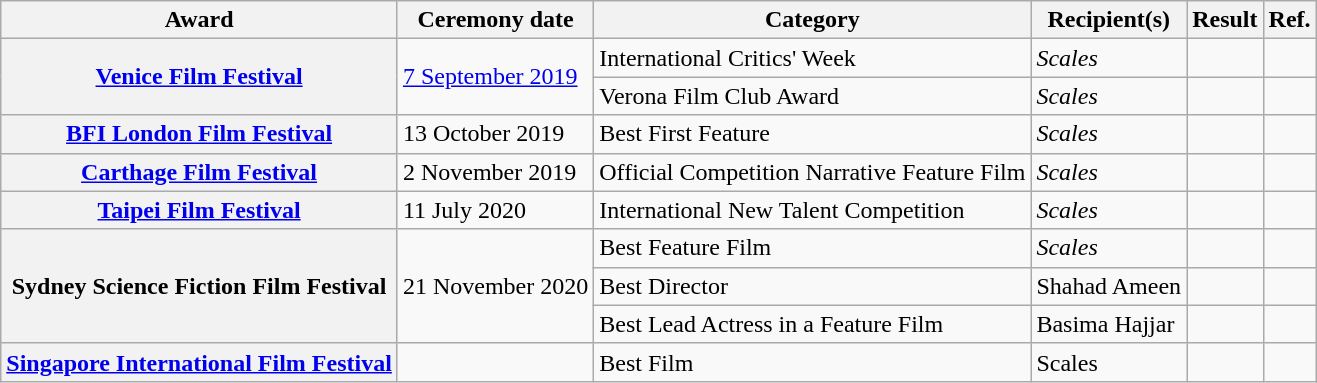<table class="wikitable sortable plainrowheaders">
<tr>
<th scope="col">Award</th>
<th scope="col">Ceremony date</th>
<th scope="col">Category</th>
<th scope="col">Recipient(s)</th>
<th scope="col">Result</th>
<th scope="col">Ref.</th>
</tr>
<tr>
<th scope="row" rowspan="2"><a href='#'>Venice Film Festival</a></th>
<td rowspan="2"><a href='#'>7 September 2019</a></td>
<td>International Critics' Week</td>
<td><em>Scales</em></td>
<td></td>
<td align="center"></td>
</tr>
<tr>
<td>Verona Film Club Award</td>
<td><em>Scales</em></td>
<td></td>
<td align="center"></td>
</tr>
<tr>
<th scope="row"><a href='#'>BFI London Film Festival</a></th>
<td>13 October 2019</td>
<td>Best First Feature</td>
<td><em>Scales</em></td>
<td></td>
<td align="center"></td>
</tr>
<tr>
<th scope="row"><a href='#'>Carthage Film Festival</a></th>
<td>2 November 2019</td>
<td>Official Competition Narrative Feature Film</td>
<td><em>Scales</em></td>
<td></td>
<td align="center"></td>
</tr>
<tr>
<th scope="row"><a href='#'>Taipei Film Festival</a></th>
<td>11 July 2020</td>
<td>International New Talent Competition</td>
<td><em>Scales</em></td>
<td></td>
<td align="center"></td>
</tr>
<tr>
<th scope="row" rowspan="3">Sydney Science Fiction Film Festival</th>
<td rowspan="3">21 November 2020</td>
<td>Best Feature Film</td>
<td><em>Scales</td>
<td></td>
<td align="center"></td>
</tr>
<tr>
<td>Best Director</td>
<td>Shahad Ameen</td>
<td></td>
<td align="center"></td>
</tr>
<tr>
<td>Best Lead Actress in a Feature Film</td>
<td>Basima Hajjar</td>
<td></td>
<td align="center"></td>
</tr>
<tr>
<th scope="row"><a href='#'>Singapore International Film Festival</a></th>
<td></td>
<td>Best Film</td>
<td></em>Scales<em></td>
<td></td>
<td align="center"></td>
</tr>
</table>
